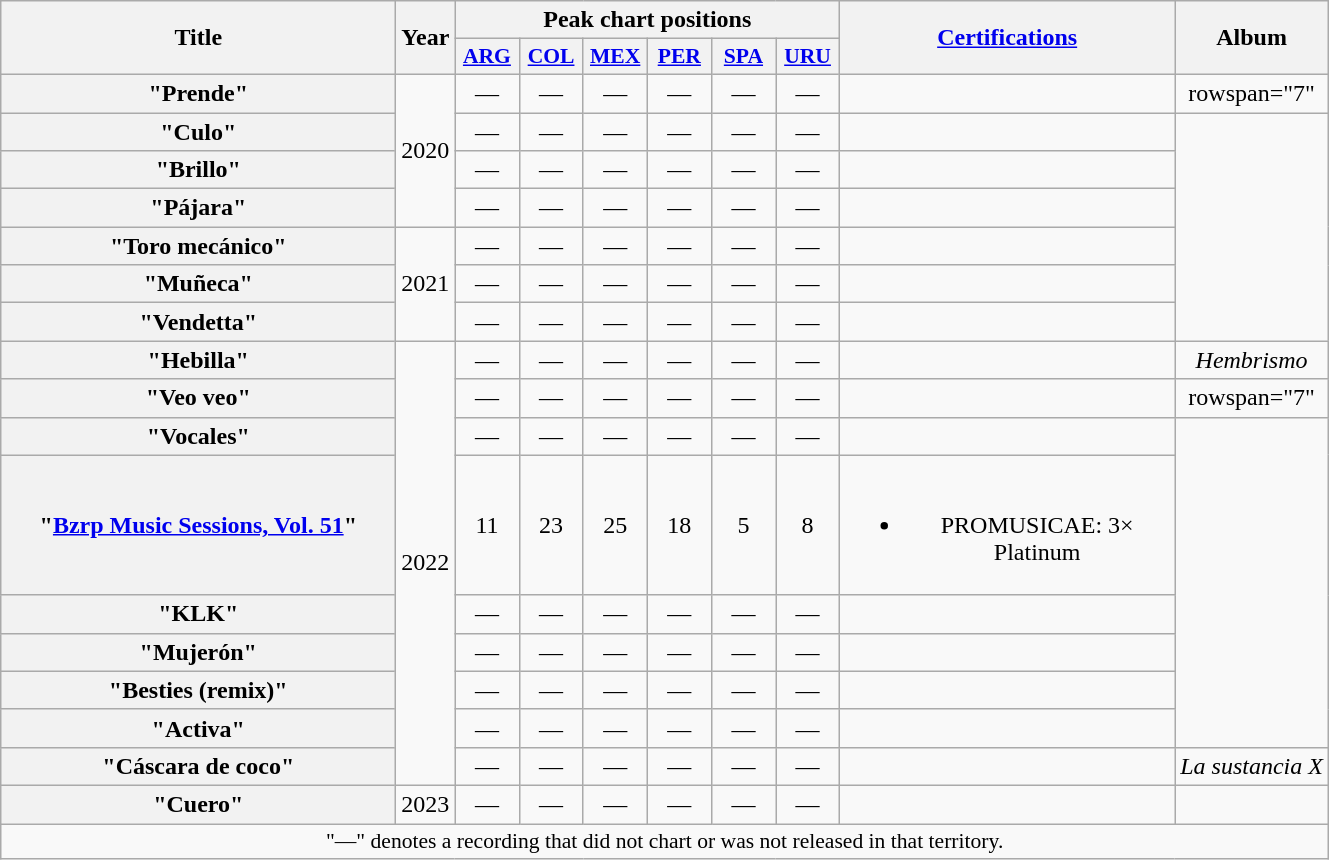<table class="wikitable plainrowheaders" style="text-align:center">
<tr>
<th scope="col" rowspan="2" style="width:16em">Title</th>
<th scope="col" rowspan="2" style="width:1em">Year</th>
<th scope="col" colspan="6">Peak chart positions</th>
<th scope="col" rowspan="2" style="width:13.5em"><a href='#'>Certifications</a></th>
<th scope="col" rowspan="2">Album</th>
</tr>
<tr>
<th scope="col" style="width:2.5em;font-size:90%"><a href='#'>ARG</a><br></th>
<th scope="col" style="width:2.5em;font-size:90%"><a href='#'>COL</a><br></th>
<th scope="col" style="width:2.5em;font-size:90%"><a href='#'>MEX</a><br></th>
<th scope="col" style="width:2.5em;font-size:90%"><a href='#'>PER</a><br></th>
<th scope="col" style="width:2.5em;font-size:90%"><a href='#'>SPA</a><br></th>
<th scope="col" style="width:2.5em;font-size:90%"><a href='#'>URU</a><br></th>
</tr>
<tr>
<th scope="row">"Prende"</th>
<td rowspan="4">2020</td>
<td>—</td>
<td>—</td>
<td>—</td>
<td>—</td>
<td>—</td>
<td>—</td>
<td></td>
<td>rowspan="7" </td>
</tr>
<tr>
<th scope="row">"Culo"</th>
<td>—</td>
<td>—</td>
<td>—</td>
<td>—</td>
<td>—</td>
<td>—</td>
<td></td>
</tr>
<tr>
<th scope="row">"Brillo"</th>
<td>—</td>
<td>—</td>
<td>—</td>
<td>—</td>
<td>—</td>
<td>—</td>
<td></td>
</tr>
<tr>
<th scope="row">"Pájara"</th>
<td>—</td>
<td>—</td>
<td>—</td>
<td>—</td>
<td>—</td>
<td>—</td>
<td></td>
</tr>
<tr>
<th scope="row">"Toro mecánico"<br></th>
<td rowspan="3">2021</td>
<td>—</td>
<td>—</td>
<td>—</td>
<td>—</td>
<td>—</td>
<td>—</td>
<td></td>
</tr>
<tr>
<th scope="row">"Muñeca"<br></th>
<td>—</td>
<td>—</td>
<td>—</td>
<td>—</td>
<td>—</td>
<td>—</td>
<td></td>
</tr>
<tr>
<th scope="row">"Vendetta"<br></th>
<td>—</td>
<td>—</td>
<td>—</td>
<td>—</td>
<td>—</td>
<td>—</td>
<td></td>
</tr>
<tr>
<th scope="row">"Hebilla"<br></th>
<td rowspan="9">2022</td>
<td>—</td>
<td>—</td>
<td>—</td>
<td>—</td>
<td>—</td>
<td>—</td>
<td></td>
<td><em>Hembrismo</em></td>
</tr>
<tr>
<th scope="row">"Veo veo"<br></th>
<td>—</td>
<td>—</td>
<td>—</td>
<td>—</td>
<td>—</td>
<td>—</td>
<td></td>
<td>rowspan="7" </td>
</tr>
<tr>
<th scope="row">"Vocales"</th>
<td>—</td>
<td>—</td>
<td>—</td>
<td>—</td>
<td>—</td>
<td>—</td>
<td></td>
</tr>
<tr>
<th scope="row">"<a href='#'>Bzrp Music Sessions, Vol. 51</a>"<br></th>
<td>11</td>
<td>23</td>
<td>25</td>
<td>18</td>
<td>5</td>
<td>8</td>
<td><br><ul><li>PROMUSICAE: 3× Platinum</li></ul></td>
</tr>
<tr>
<th scope="row">"KLK"</th>
<td>—</td>
<td>—</td>
<td>—</td>
<td>—</td>
<td>—</td>
<td>—</td>
<td></td>
</tr>
<tr>
<th scope="row">"Mujerón"<br></th>
<td>—</td>
<td>—</td>
<td>—</td>
<td>—</td>
<td>—</td>
<td>—</td>
<td></td>
</tr>
<tr>
<th scope="row">"Besties (remix)"<br></th>
<td>—</td>
<td>—</td>
<td>—</td>
<td>—</td>
<td>—</td>
<td>—</td>
<td></td>
</tr>
<tr>
<th scope="row">"Activa"<br></th>
<td>—</td>
<td>—</td>
<td>—</td>
<td>—</td>
<td>—</td>
<td>—</td>
<td></td>
</tr>
<tr>
<th scope="row">"Cáscara de coco"</th>
<td>—</td>
<td>—</td>
<td>—</td>
<td>—</td>
<td>—</td>
<td>—</td>
<td></td>
<td><em>La sustancia X</em></td>
</tr>
<tr>
<th scope="row">"Cuero"</th>
<td>2023</td>
<td>—</td>
<td>—</td>
<td>—</td>
<td>—</td>
<td>—</td>
<td>—</td>
<td></td>
<td></td>
</tr>
<tr>
<td colspan="10" style="font-size:90%">"—" denotes a recording that did not chart or was not released in that territory.</td>
</tr>
</table>
